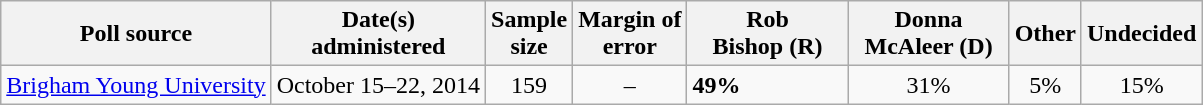<table class="wikitable">
<tr>
<th>Poll source</th>
<th>Date(s)<br>administered</th>
<th>Sample<br>size</th>
<th>Margin of<br>error</th>
<th style="width:100px;">Rob<br>Bishop (R)</th>
<th style="width:100px;">Donna<br>McAleer (D)</th>
<th>Other</th>
<th>Undecided</th>
</tr>
<tr>
<td><a href='#'>Brigham Young University</a></td>
<td align=center>October 15–22, 2014</td>
<td align=center>159</td>
<td align=center>–</td>
<td><strong>49%</strong></td>
<td align=center>31%</td>
<td align=center>5%</td>
<td align=center>15%</td>
</tr>
</table>
